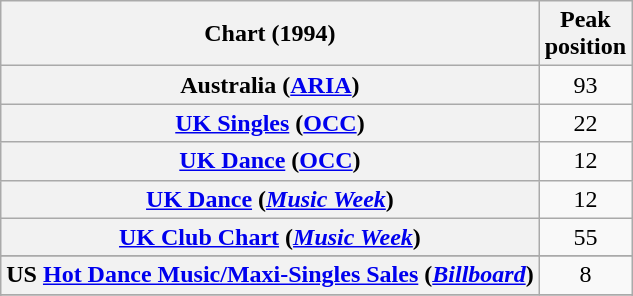<table class="wikitable sortable plainrowheaders">
<tr>
<th>Chart (1994)</th>
<th>Peak<br>position</th>
</tr>
<tr>
<th scope="row">Australia (<a href='#'>ARIA</a>)</th>
<td align="center">93</td>
</tr>
<tr>
<th scope="row"><a href='#'>UK Singles</a> (<a href='#'>OCC</a>)</th>
<td align="center">22</td>
</tr>
<tr>
<th scope="row"><a href='#'>UK Dance</a> (<a href='#'>OCC</a>)</th>
<td align="center">12</td>
</tr>
<tr>
<th scope="row"><a href='#'>UK Dance</a> (<em><a href='#'>Music Week</a></em>)</th>
<td align="center">12</td>
</tr>
<tr>
<th scope="row"><a href='#'>UK Club Chart</a> (<em><a href='#'>Music Week</a></em>)</th>
<td align="center">55</td>
</tr>
<tr>
</tr>
<tr>
<th scope="row">US <a href='#'>Hot Dance Music/Maxi-Singles Sales</a> (<em><a href='#'>Billboard</a></em>)</th>
<td align="center">8</td>
</tr>
<tr>
</tr>
<tr>
</tr>
<tr>
</tr>
</table>
